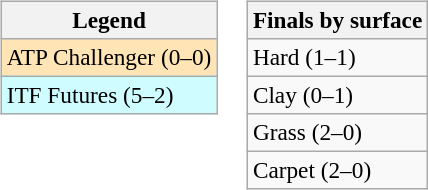<table>
<tr valign=top>
<td><br><table class=wikitable style=font-size:97%>
<tr>
<th>Legend</th>
</tr>
<tr bgcolor=moccasin>
<td>ATP Challenger (0–0)</td>
</tr>
<tr bgcolor=cffcff>
<td>ITF Futures (5–2)</td>
</tr>
</table>
</td>
<td><br><table class=wikitable style=font-size:97%>
<tr>
<th>Finals by surface</th>
</tr>
<tr>
<td>Hard (1–1)</td>
</tr>
<tr>
<td>Clay (0–1)</td>
</tr>
<tr>
<td>Grass (2–0)</td>
</tr>
<tr>
<td>Carpet (2–0)</td>
</tr>
</table>
</td>
</tr>
</table>
